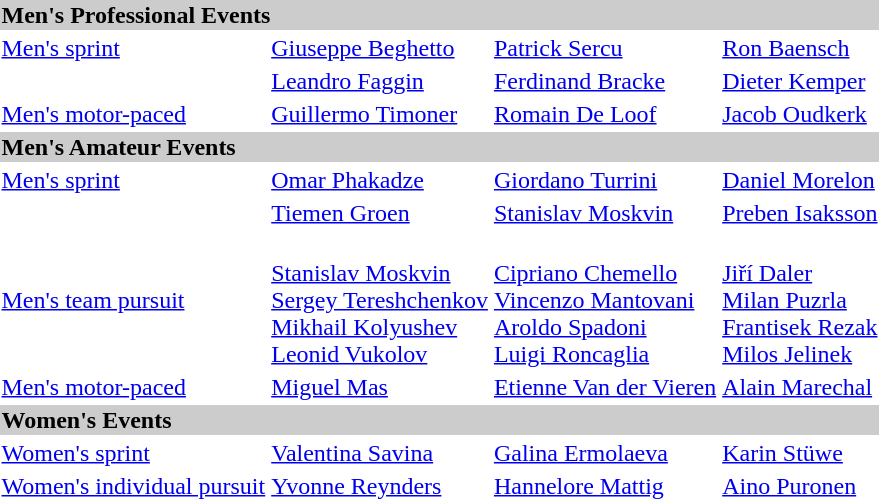<table>
<tr bgcolor="#cccccc">
<td colspan=7><strong>Men's Professional Events</strong></td>
</tr>
<tr>
<td><a href='#'>Men's sprint</a> <br></td>
<td><a href='#'>Giuseppe Beghetto</a><br></td>
<td><a href='#'>Patrick Sercu</a><br></td>
<td><a href='#'>Ron Baensch</a><br></td>
</tr>
<tr>
<td><br></td>
<td><a href='#'>Leandro Faggin</a><br></td>
<td><a href='#'>Ferdinand Bracke</a><br></td>
<td><a href='#'>Dieter Kemper</a><br></td>
</tr>
<tr>
<td><a href='#'>Men's motor-paced</a><br></td>
<td><a href='#'>Guillermo Timoner</a><br></td>
<td><a href='#'>Romain De Loof</a><br></td>
<td><a href='#'>Jacob Oudkerk</a><br></td>
</tr>
<tr bgcolor="#cccccc">
<td colspan=7><strong>Men's Amateur Events</strong></td>
</tr>
<tr>
<td><a href='#'>Men's sprint</a> <br></td>
<td><a href='#'>Omar Phakadze</a> <br></td>
<td><a href='#'>Giordano Turrini</a><br></td>
<td><a href='#'>Daniel Morelon</a><br></td>
</tr>
<tr>
<td><br></td>
<td><a href='#'>Tiemen Groen</a><br></td>
<td><a href='#'>Stanislav Moskvin</a><br></td>
<td><a href='#'>Preben Isaksson</a><br></td>
</tr>
<tr>
<td><a href='#'>Men's team pursuit</a><br></td>
<td> <br> <a href='#'>Stanislav Moskvin</a><br> <a href='#'>Sergey Tereshchenkov</a><br> <a href='#'>Mikhail Kolyushev</a><br> <a href='#'>Leonid Vukolov</a></td>
<td> <br> <a href='#'>Cipriano Chemello</a><br> <a href='#'>Vincenzo Mantovani</a><br> <a href='#'>Aroldo Spadoni</a><br> <a href='#'>Luigi Roncaglia</a></td>
<td> <br> <a href='#'>Jiří Daler</a><br> <a href='#'>Milan Puzrla</a><br> <a href='#'>Frantisek Rezak</a><br> <a href='#'>Milos Jelinek</a></td>
</tr>
<tr>
<td><a href='#'>Men's motor-paced</a><br></td>
<td><a href='#'>Miguel Mas</a><br></td>
<td><a href='#'>Etienne Van der Vieren</a><br></td>
<td><a href='#'>Alain Marechal</a><br></td>
</tr>
<tr bgcolor="#cccccc">
<td colspan=7><strong>Women's Events</strong></td>
</tr>
<tr>
<td><a href='#'>Women's sprint</a><br></td>
<td><a href='#'>Valentina Savina</a><br></td>
<td><a href='#'>Galina Ermolaeva</a><br></td>
<td><a href='#'>Karin Stüwe</a><br></td>
</tr>
<tr>
<td><a href='#'>Women's individual pursuit</a><br></td>
<td><a href='#'>Yvonne Reynders</a><br></td>
<td><a href='#'>Hannelore Mattig</a><br></td>
<td><a href='#'>Aino Puronen</a><br></td>
</tr>
</table>
